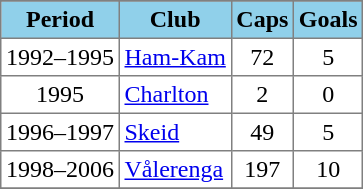<table border=1 cellpadding=3 style="border-collapse: collapse;">
<tr align=center style=background:#efefef>
</tr>
<tr ---- bgcolor="#90D0EA" align="center">
<th>Period</th>
<th>Club</th>
<th>Caps</th>
<th>Goals</th>
</tr>
<tr>
<td align=center>1992–1995</td>
<td> <a href='#'>Ham-Kam</a></td>
<td align=center>72</td>
<td align=center>5</td>
</tr>
<tr>
<td align=center>1995</td>
<td> <a href='#'>Charlton</a></td>
<td align=center>2</td>
<td align=center>0</td>
</tr>
<tr>
<td align=center>1996–1997</td>
<td> <a href='#'>Skeid</a></td>
<td align=center>49</td>
<td align=center>5</td>
</tr>
<tr>
<td align=center>1998–2006</td>
<td> <a href='#'>Vålerenga</a></td>
<td align=center>197</td>
<td align=center>10</td>
</tr>
<tr>
</tr>
</table>
